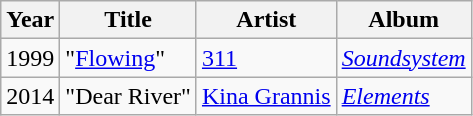<table class="wikitable">
<tr>
<th>Year</th>
<th>Title</th>
<th>Artist</th>
<th>Album</th>
</tr>
<tr>
<td>1999</td>
<td>"<a href='#'>Flowing</a>"</td>
<td><a href='#'>311</a></td>
<td><em><a href='#'>Soundsystem</a></em></td>
</tr>
<tr>
<td>2014</td>
<td>"Dear River"</td>
<td><a href='#'>Kina Grannis</a></td>
<td><em><a href='#'>Elements</a></em></td>
</tr>
</table>
